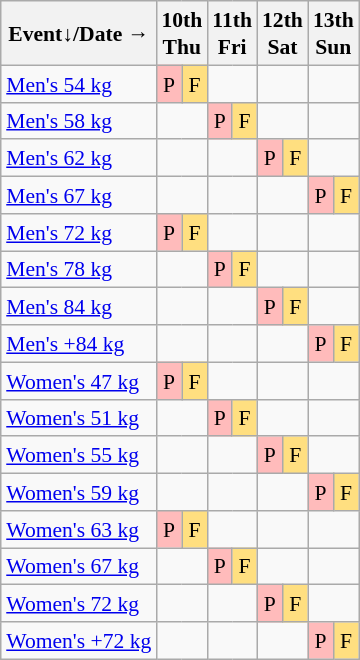<table class="wikitable" style="margin:0.5em auto; font-size:90%; line-height:1.25em; text-align:center;">
<tr>
<th>Event↓/Date →</th>
<th colspan=2>10th<br>Thu</th>
<th colspan=2>11th<br>Fri</th>
<th colspan=2>12th<br>Sat</th>
<th colspan=2>13th<br>Sun</th>
</tr>
<tr>
<td align="left"><a href='#'>Men's 54 kg</a></td>
<td bgcolor="#FFBBBB">P</td>
<td bgcolor="#FFDF80">F</td>
<td colspan=2></td>
<td colspan=2></td>
<td colspan=2></td>
</tr>
<tr>
<td align="left"><a href='#'>Men's 58 kg</a></td>
<td colspan=2></td>
<td bgcolor="#FFBBBB">P</td>
<td bgcolor="#FFDF80">F</td>
<td colspan=2></td>
<td colspan=2></td>
</tr>
<tr>
<td align="left"><a href='#'>Men's 62 kg</a></td>
<td colspan=2></td>
<td colspan=2></td>
<td bgcolor="#FFBBBB">P</td>
<td bgcolor="#FFDF80">F</td>
<td colspan=2></td>
</tr>
<tr>
<td align="left"><a href='#'>Men's 67 kg</a></td>
<td colspan=2></td>
<td colspan=2></td>
<td colspan=2></td>
<td bgcolor="#FFBBBB">P</td>
<td bgcolor="#FFDF80">F</td>
</tr>
<tr>
<td align="left"><a href='#'>Men's 72 kg</a></td>
<td bgcolor="#FFBBBB">P</td>
<td bgcolor="#FFDF80">F</td>
<td colspan=2></td>
<td colspan=2></td>
<td colspan=2></td>
</tr>
<tr>
<td align="left"><a href='#'>Men's 78 kg</a></td>
<td colspan=2></td>
<td bgcolor="#FFBBBB">P</td>
<td bgcolor="#FFDF80">F</td>
<td colspan=2></td>
<td colspan=2></td>
</tr>
<tr>
<td align="left"><a href='#'>Men's 84 kg</a></td>
<td colspan=2></td>
<td colspan=2></td>
<td bgcolor="#FFBBBB">P</td>
<td bgcolor="#FFDF80">F</td>
<td colspan=2></td>
</tr>
<tr>
<td align="left"><a href='#'>Men's +84 kg</a></td>
<td colspan=2></td>
<td colspan=2></td>
<td colspan=2></td>
<td bgcolor="#FFBBBB">P</td>
<td bgcolor="#FFDF80">F</td>
</tr>
<tr>
<td align="left"><a href='#'>Women's 47 kg</a></td>
<td bgcolor="#FFBBBB">P</td>
<td bgcolor="#FFDF80">F</td>
<td colspan=2></td>
<td colspan=2></td>
<td colspan=2></td>
</tr>
<tr>
<td align="left"><a href='#'>Women's 51 kg</a></td>
<td colspan=2></td>
<td bgcolor="#FFBBBB">P</td>
<td bgcolor="#FFDF80">F</td>
<td colspan=2></td>
<td colspan=2></td>
</tr>
<tr>
<td align="left"><a href='#'>Women's 55 kg</a></td>
<td colspan=2></td>
<td colspan=2></td>
<td bgcolor="#FFBBBB">P</td>
<td bgcolor="#FFDF80">F</td>
<td colspan=2></td>
</tr>
<tr>
<td align="left"><a href='#'>Women's 59 kg</a></td>
<td colspan=2></td>
<td colspan=2></td>
<td colspan=2></td>
<td bgcolor="#FFBBBB">P</td>
<td bgcolor="#FFDF80">F</td>
</tr>
<tr>
<td align="left"><a href='#'>Women's 63 kg</a></td>
<td bgcolor="#FFBBBB">P</td>
<td bgcolor="#FFDF80">F</td>
<td colspan=2></td>
<td colspan=2></td>
<td colspan=2></td>
</tr>
<tr>
<td align="left"><a href='#'>Women's 67 kg</a></td>
<td colspan=2></td>
<td bgcolor="#FFBBBB">P</td>
<td bgcolor="#FFDF80">F</td>
<td colspan=2></td>
<td colspan=2></td>
</tr>
<tr>
<td align="left"><a href='#'>Women's 72 kg</a></td>
<td colspan=2></td>
<td colspan=2></td>
<td bgcolor="#FFBBBB">P</td>
<td bgcolor="#FFDF80">F</td>
<td colspan=2></td>
</tr>
<tr>
<td align="left"><a href='#'>Women's +72 kg</a></td>
<td colspan=2></td>
<td colspan=2></td>
<td colspan=2></td>
<td bgcolor="#FFBBBB">P</td>
<td bgcolor="#FFDF80">F</td>
</tr>
</table>
